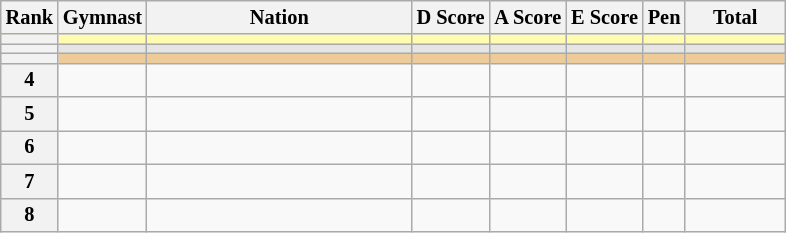<table class="wikitable sortable" style="text-align:center; font-size:85%">
<tr>
<th scope="col" style="width:20px;">Rank</th>
<th>Gymnast</th>
<th scope="col" style="width:170px;">Nation</th>
<th>D Score</th>
<th>A Score</th>
<th>E Score</th>
<th>Pen</th>
<th scope="col" style="width:60px;">Total</th>
</tr>
<tr bgcolor="fffcaf">
<th scope="row"></th>
<td></td>
<td align="left"></td>
<td></td>
<td></td>
<td></td>
<td></td>
<td></td>
</tr>
<tr bgcolor="e5e5e5">
<th scope="row"></th>
<td></td>
<td align="left"></td>
<td></td>
<td></td>
<td></td>
<td></td>
<td></td>
</tr>
<tr bgcolor="eecc99">
<th scope="row"></th>
<td></td>
<td align="left"></td>
<td></td>
<td></td>
<td></td>
<td></td>
<td></td>
</tr>
<tr>
<th>4</th>
<td></td>
<td></td>
<td></td>
<td></td>
<td></td>
<td></td>
<td></td>
</tr>
<tr>
<th>5</th>
<td></td>
<td></td>
<td></td>
<td></td>
<td></td>
<td></td>
<td></td>
</tr>
<tr>
<th>6</th>
<td></td>
<td></td>
<td></td>
<td></td>
<td></td>
<td></td>
<td></td>
</tr>
<tr>
<th>7</th>
<td></td>
<td></td>
<td></td>
<td></td>
<td></td>
<td></td>
<td></td>
</tr>
<tr>
<th>8</th>
<td></td>
<td></td>
<td></td>
<td></td>
<td></td>
<td></td>
<td></td>
</tr>
</table>
